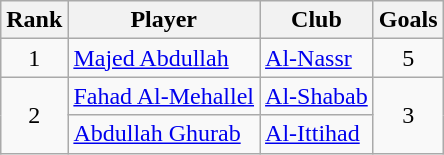<table class="wikitable sortable" style="text-align:center">
<tr>
<th>Rank</th>
<th>Player</th>
<th>Club</th>
<th>Goals</th>
</tr>
<tr>
<td>1</td>
<td align="left"><strong></strong> <a href='#'>Majed Abdullah</a></td>
<td align="left"><a href='#'>Al-Nassr</a></td>
<td>5</td>
</tr>
<tr>
<td rowspan=2>2</td>
<td align="left"><strong></strong> <a href='#'>Fahad Al-Mehallel</a></td>
<td align="left"><a href='#'>Al-Shabab</a></td>
<td rowspan=2>3</td>
</tr>
<tr>
<td align="left"><strong></strong> <a href='#'>Abdullah Ghurab</a></td>
<td align="left"><a href='#'>Al-Ittihad</a></td>
</tr>
</table>
